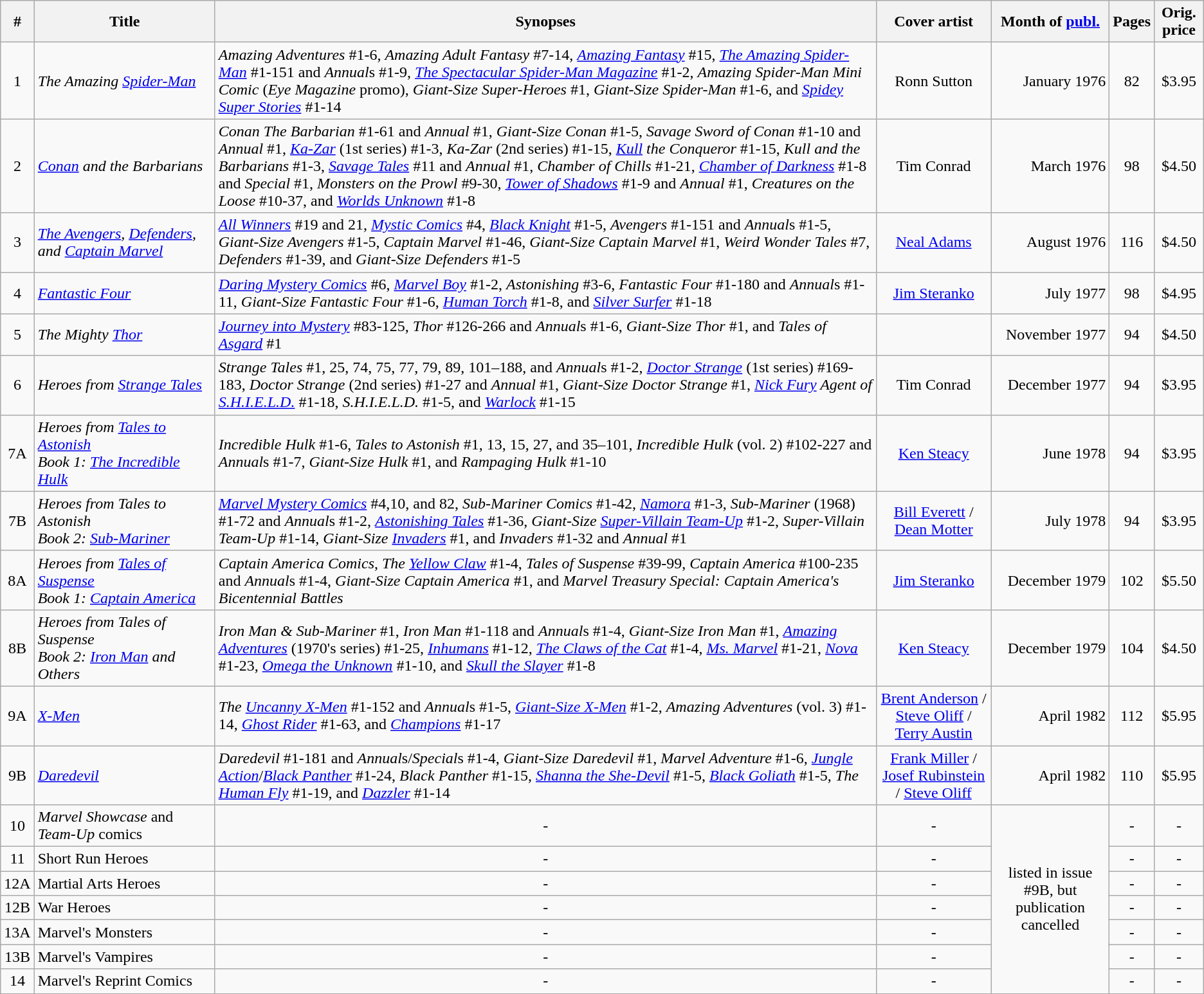<table class="wikitable">
<tr>
<th>#</th>
<th width="180">Title</th>
<th>Synopses</th>
<th>Cover artist</th>
<th>Month of <a href='#'>publ.</a></th>
<th>Pages</th>
<th>Orig. price</th>
</tr>
<tr align="center">
<td>1</td>
<td align="left"><em>The Amazing <a href='#'>Spider-Man</a></em></td>
<td align="left"><em>Amazing Adventures</em> #1-6, <em>Amazing Adult Fantasy</em> #7-14, <em><a href='#'>Amazing Fantasy</a></em> #15, <em><a href='#'>The Amazing Spider-Man</a></em> #1-151 and <em>Annual</em>s #1-9, <em><a href='#'>The Spectacular Spider-Man Magazine</a></em> #1-2, <em>Amazing Spider-Man Mini Comic</em> (<em>Eye Magazine</em> promo), <em>Giant-Size Super-Heroes</em> #1, <em>Giant-Size Spider-Man</em> #1-6, and <em><a href='#'>Spidey Super Stories</a></em> #1-14</td>
<td>Ronn Sutton</td>
<td align="right">January 1976</td>
<td>82</td>
<td>$3.95</td>
</tr>
<tr align="center">
<td>2</td>
<td align="left"><em><a href='#'>Conan</a> and the Barbarians</em></td>
<td align="left"><em>Conan The Barbarian</em> #1-61 and <em>Annual</em> #1, <em>Giant-Size Conan</em> #1-5, <em>Savage Sword of Conan</em> #1-10 and <em>Annual</em> #1, <em><a href='#'>Ka-Zar</a></em> (1st series) #1-3, <em>Ka-Zar</em> (2nd series) #1-15, <em><a href='#'>Kull</a> the Conqueror</em> #1-15, <em>Kull and the Barbarians</em> #1-3, <em><a href='#'>Savage Tales</a></em> #11 and <em>Annual</em> #1, <em>Chamber of Chills</em> #1-21, <em><a href='#'>Chamber of Darkness</a></em> #1-8 and <em>Special</em> #1, <em>Monsters on the Prowl</em> #9-30, <em><a href='#'>Tower of Shadows</a></em> #1-9 and <em>Annual</em> #1, <em>Creatures on the Loose</em> #10-37, and <em><a href='#'>Worlds Unknown</a></em> #1-8</td>
<td>Tim Conrad</td>
<td align="right">March 1976</td>
<td>98</td>
<td>$4.50</td>
</tr>
<tr align="center">
<td>3</td>
<td align="left"><em><a href='#'>The Avengers</a>, <a href='#'>Defenders</a>, and <a href='#'>Captain Marvel</a></em></td>
<td align="left"><em><a href='#'>All Winners</a></em> #19 and 21, <em><a href='#'>Mystic Comics</a></em> #4, <em><a href='#'>Black Knight</a></em> #1-5, <em>Avengers</em> #1-151 and <em>Annual</em>s #1-5, <em>Giant-Size Avengers</em> #1-5, <em>Captain Marvel</em> #1-46, <em>Giant-Size Captain Marvel</em> #1, <em>Weird Wonder Tales</em> #7, <em>Defenders</em> #1-39, and <em>Giant-Size Defenders</em> #1-5</td>
<td><a href='#'>Neal Adams</a></td>
<td align="right">August 1976</td>
<td>116</td>
<td>$4.50</td>
</tr>
<tr align="center">
<td>4</td>
<td align="left"><em><a href='#'>Fantastic Four</a></em></td>
<td align="left"><em><a href='#'>Daring Mystery Comics</a></em> #6, <em><a href='#'>Marvel Boy</a></em> #1-2, <em>Astonishing</em> #3-6, <em>Fantastic Four</em> #1-180 and <em>Annual</em>s #1-11, <em>Giant-Size Fantastic Four</em> #1-6, <em><a href='#'>Human Torch</a></em> #1-8, and <em><a href='#'>Silver Surfer</a></em> #1-18</td>
<td><a href='#'>Jim Steranko</a></td>
<td align="right">July 1977</td>
<td>98</td>
<td>$4.95</td>
</tr>
<tr align="center">
<td>5</td>
<td align="left"><em>The Mighty <a href='#'>Thor</a></em></td>
<td align="left"><em><a href='#'>Journey into Mystery</a></em> #83-125, <em>Thor</em> #126-266 and <em>Annual</em>s #1-6, <em>Giant-Size Thor</em> #1, and <em>Tales of <a href='#'>Asgard</a></em> #1</td>
<td></td>
<td align="right">November 1977</td>
<td>94</td>
<td>$4.50</td>
</tr>
<tr align="center">
<td>6</td>
<td align="left"><em>Heroes from <a href='#'>Strange Tales</a></em></td>
<td align="left"><em>Strange Tales</em> #1, 25, 74, 75, 77, 79, 89, 101–188, and <em>Annual</em>s #1-2, <em><a href='#'>Doctor Strange</a></em> (1st series) #169-183, <em>Doctor Strange</em> (2nd series) #1-27 and <em>Annual</em> #1, <em>Giant-Size Doctor Strange</em> #1, <em><a href='#'>Nick Fury</a> Agent of <a href='#'>S.H.I.E.L.D.</a></em> #1-18, <em>S.H.I.E.L.D.</em> #1-5, and <em><a href='#'>Warlock</a></em> #1-15</td>
<td>Tim Conrad</td>
<td align="right">December 1977</td>
<td>94</td>
<td>$3.95</td>
</tr>
<tr align="center">
<td>7A</td>
<td align="left"><em>Heroes from <a href='#'>Tales to Astonish</a> <br>Book 1: <a href='#'>The Incredible Hulk</a></em></td>
<td align="left"><em>Incredible Hulk</em> #1-6, <em>Tales to Astonish</em> #1, 13, 15, 27, and 35–101, <em>Incredible Hulk</em> (vol. 2) #102-227 and <em>Annual</em>s #1-7, <em>Giant-Size Hulk</em> #1, and <em>Rampaging Hulk</em> #1-10</td>
<td><a href='#'>Ken Steacy</a></td>
<td align="right">June 1978</td>
<td>94</td>
<td>$3.95</td>
</tr>
<tr align="center">
<td>7B</td>
<td align="left"><em>Heroes from Tales to Astonish <br>Book 2: <a href='#'>Sub-Mariner</a></em></td>
<td align="left"><em><a href='#'>Marvel Mystery Comics</a></em> #4,10, and 82, <em>Sub-Mariner Comics</em> #1-42, <em><a href='#'>Namora</a></em> #1-3, <em>Sub-Mariner</em> (1968) #1-72 and <em>Annual</em>s #1-2, <em><a href='#'>Astonishing Tales</a></em> #1-36, <em>Giant-Size <a href='#'>Super-Villain Team-Up</a></em> #1-2, <em>Super-Villain Team-Up</em> #1-14, <em>Giant-Size <a href='#'>Invaders</a></em> #1, and <em>Invaders</em> #1-32 and <em>Annual</em> #1</td>
<td><a href='#'>Bill Everett</a> / <a href='#'>Dean Motter</a></td>
<td align="right">July 1978</td>
<td>94</td>
<td>$3.95</td>
</tr>
<tr align="center">
<td>8A</td>
<td align="left"><em>Heroes from <a href='#'>Tales of Suspense</a> <br>Book 1: <a href='#'>Captain America</a></em></td>
<td align="left"><em>Captain America Comics</em>, <em>The <a href='#'>Yellow Claw</a></em> #1-4, <em>Tales of Suspense</em> #39-99, <em>Captain America</em> #100-235 and <em>Annual</em>s #1-4, <em>Giant-Size Captain America</em> #1, and <em>Marvel Treasury Special: Captain America's Bicentennial Battles</em></td>
<td><a href='#'>Jim Steranko</a></td>
<td align="right">December 1979</td>
<td>102</td>
<td>$5.50</td>
</tr>
<tr align="center">
<td>8B</td>
<td align="left"><em>Heroes from Tales of Suspense <br>Book 2: <a href='#'>Iron Man</a> and Others</em></td>
<td align="left"><em>Iron Man & Sub-Mariner</em> #1, <em>Iron Man</em> #1-118 and <em>Annual</em>s #1-4, <em>Giant-Size Iron Man</em> #1, <em><a href='#'>Amazing Adventures</a></em> (1970's series) #1-25, <em><a href='#'>Inhumans</a></em> #1-12, <em><a href='#'>The Claws of the Cat</a></em> #1-4, <em><a href='#'>Ms. Marvel</a></em> #1-21, <em><a href='#'>Nova</a></em> #1-23, <em><a href='#'>Omega the Unknown</a></em> #1-10, and <em><a href='#'>Skull the Slayer</a></em> #1-8</td>
<td><a href='#'>Ken Steacy</a></td>
<td align="right">December 1979</td>
<td>104</td>
<td>$4.50</td>
</tr>
<tr align="center">
<td>9A</td>
<td align="left"><em><a href='#'>X-Men</a></em></td>
<td align="left"><em>The <a href='#'>Uncanny X-Men</a></em> #1-152 and <em>Annual</em>s #1-5, <em><a href='#'>Giant-Size X-Men</a></em> #1-2, <em>Amazing Adventures</em> (vol. 3) #1-14, <em><a href='#'>Ghost Rider</a></em> #1-63, and <em><a href='#'>Champions</a></em> #1-17</td>
<td><a href='#'>Brent Anderson</a> / <a href='#'>Steve Oliff</a> / <a href='#'>Terry Austin</a></td>
<td align="right">April 1982</td>
<td>112</td>
<td>$5.95</td>
</tr>
<tr align="center">
<td>9B</td>
<td align="left"><em><a href='#'>Daredevil</a></em></td>
<td align="left"><em>Daredevil</em> #1-181 and <em>Annual</em>s/<em>Special</em>s #1-4, <em>Giant-Size Daredevil</em> #1, <em>Marvel Adventure</em> #1-6, <em><a href='#'>Jungle Action</a></em>/<em><a href='#'>Black Panther</a></em> #1-24, <em>Black Panther</em> #1-15, <em><a href='#'>Shanna the She-Devil</a></em> #1-5, <em><a href='#'>Black Goliath</a></em> #1-5, <em>The <a href='#'>Human Fly</a></em> #1-19, and <em><a href='#'>Dazzler</a></em> #1-14</td>
<td><a href='#'>Frank Miller</a> / <a href='#'>Josef Rubinstein</a> / <a href='#'>Steve Oliff</a></td>
<td align="right">April 1982</td>
<td>110</td>
<td>$5.95</td>
</tr>
<tr align="center">
<td>10</td>
<td align="left"><em>Marvel Showcase</em> and <br><em>Team-Up</em> comics</td>
<td>-</td>
<td>-</td>
<td rowspan=7>listed in issue #9B, but publication cancelled</td>
<td>-</td>
<td>-</td>
</tr>
<tr align="center">
<td>11</td>
<td align="left">Short Run Heroes</td>
<td>-</td>
<td>-</td>
<td>-</td>
<td>-</td>
</tr>
<tr align="center">
<td>12A</td>
<td align="left">Martial Arts Heroes</td>
<td>-</td>
<td>-</td>
<td>-</td>
<td>-</td>
</tr>
<tr align="center">
<td>12B</td>
<td align="left">War Heroes</td>
<td>-</td>
<td>-</td>
<td>-</td>
<td>-</td>
</tr>
<tr align="center">
<td>13A</td>
<td align="left">Marvel's Monsters</td>
<td>-</td>
<td>-</td>
<td>-</td>
<td>-</td>
</tr>
<tr align="center">
<td>13B</td>
<td align="left">Marvel's Vampires</td>
<td>-</td>
<td>-</td>
<td>-</td>
<td>-</td>
</tr>
<tr align="center">
<td>14</td>
<td align="left">Marvel's Reprint Comics</td>
<td>-</td>
<td>-</td>
<td>-</td>
<td>-</td>
</tr>
</table>
